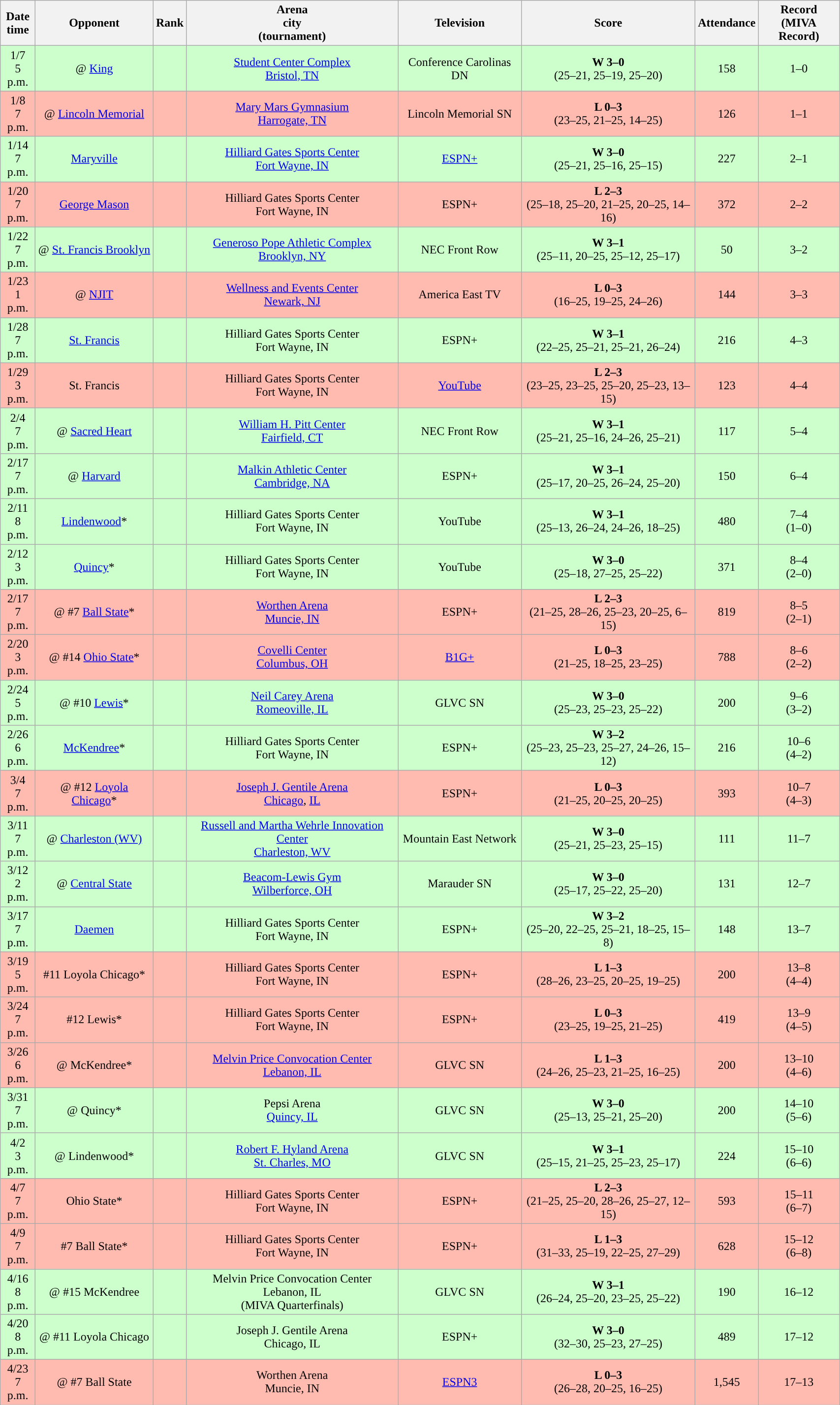<table class="wikitable sortable" style="width:90%">
<tr>
<th>Date<br>time</th>
<th>Opponent</th>
<th>Rank</th>
<th>Arena<br>city<br>(tournament)</th>
<th>Television</th>
<th>Score</th>
<th>Attendance</th>
<th>Record<br>(MIVA Record)</th>
</tr>
<tr align="center" bgcolor="#ccffcc">
<td>1/7<br>5 p.m.</td>
<td>@ <a href='#'>King</a></td>
<td></td>
<td><a href='#'>Student Center Complex</a><br><a href='#'>Bristol, TN</a></td>
<td>Conference Carolinas DN</td>
<td><strong>W 3–0</strong><br>(25–21, 25–19, 25–20)</td>
<td>158</td>
<td>1–0</td>
</tr>
<tr align="center" bgcolor="#ffbbb">
<td>1/8<br>7 p.m.</td>
<td>@ <a href='#'>Lincoln Memorial</a></td>
<td></td>
<td><a href='#'>Mary Mars Gymnasium</a><br><a href='#'>Harrogate, TN</a></td>
<td>Lincoln Memorial SN</td>
<td><strong>L 0–3</strong><br>(23–25, 21–25, 14–25)</td>
<td>126</td>
<td>1–1</td>
</tr>
<tr align="center" bgcolor="#ccffcc">
<td>1/14<br>7 p.m.</td>
<td><a href='#'>Maryville</a></td>
<td></td>
<td><a href='#'>Hilliard Gates Sports Center</a><br><a href='#'>Fort Wayne, IN</a></td>
<td><a href='#'>ESPN+</a></td>
<td><strong>W 3–0</strong><br>(25–21, 25–16, 25–15)</td>
<td>227</td>
<td>2–1</td>
</tr>
<tr align="center" bgcolor="#ffbbb">
<td>1/20<br>7 p.m.</td>
<td><a href='#'>George Mason</a></td>
<td></td>
<td>Hilliard Gates Sports Center<br>Fort Wayne, IN</td>
<td>ESPN+</td>
<td><strong>L 2–3</strong><br>(25–18, 25–20, 21–25, 20–25, 14–16)</td>
<td>372</td>
<td>2–2</td>
</tr>
<tr align="center" bgcolor="#ccffcc">
<td>1/22<br>7 p.m.</td>
<td>@ <a href='#'>St. Francis Brooklyn</a></td>
<td></td>
<td><a href='#'>Generoso Pope Athletic Complex</a><br><a href='#'>Brooklyn, NY</a></td>
<td>NEC Front Row</td>
<td><strong>W 3–1</strong><br>(25–11, 20–25, 25–12, 25–17)</td>
<td>50</td>
<td>3–2</td>
</tr>
<tr align="center" bgcolor="#ffbbb">
<td>1/23<br>1 p.m.</td>
<td>@ <a href='#'>NJIT</a></td>
<td></td>
<td><a href='#'>Wellness and Events Center</a><br><a href='#'>Newark, NJ</a></td>
<td>America East TV</td>
<td><strong>L 0–3</strong><br>(16–25, 19–25, 24–26)</td>
<td>144</td>
<td>3–3</td>
</tr>
<tr align="center" bgcolor="#ccffcc">
<td>1/28<br>7 p.m.</td>
<td><a href='#'>St. Francis</a></td>
<td></td>
<td>Hilliard Gates Sports Center<br>Fort Wayne, IN</td>
<td>ESPN+</td>
<td><strong>W 3–1</strong><br>(22–25, 25–21, 25–21, 26–24)</td>
<td>216</td>
<td>4–3</td>
</tr>
<tr align="center" bgcolor="#ffbbb">
<td>1/29<br>3 p.m.</td>
<td>St. Francis</td>
<td></td>
<td>Hilliard Gates Sports Center<br>Fort Wayne, IN</td>
<td><a href='#'>YouTube</a></td>
<td><strong>L 2–3</strong><br>(23–25, 23–25, 25–20, 25–23, 13–15)</td>
<td>123</td>
<td>4–4</td>
</tr>
<tr align="center" bgcolor="#ccffcc">
<td>2/4<br>7 p.m.</td>
<td>@ <a href='#'>Sacred Heart</a></td>
<td></td>
<td><a href='#'>William H. Pitt Center</a><br><a href='#'>Fairfield, CT</a></td>
<td>NEC Front Row</td>
<td><strong>W 3–1</strong><br>(25–21, 25–16, 24–26, 25–21)</td>
<td>117</td>
<td>5–4</td>
</tr>
<tr align="center" bgcolor="#ccffcc">
<td>2/17<br>7 p.m.</td>
<td>@ <a href='#'>Harvard</a></td>
<td></td>
<td><a href='#'>Malkin Athletic Center</a><br><a href='#'>Cambridge, NA</a></td>
<td>ESPN+</td>
<td><strong>W 3–1</strong><br>(25–17, 20–25, 26–24, 25–20)</td>
<td>150</td>
<td>6–4</td>
</tr>
<tr align="center" bgcolor="#ccffcc">
<td>2/11<br>8 p.m.</td>
<td><a href='#'>Lindenwood</a>*</td>
<td></td>
<td>Hilliard Gates Sports Center<br>Fort Wayne, IN</td>
<td>YouTube</td>
<td><strong>W 3–1</strong><br>(25–13, 26–24, 24–26, 18–25)</td>
<td>480</td>
<td>7–4<br>(1–0)</td>
</tr>
<tr align="center" bgcolor="#ccffcc">
<td>2/12<br>3 p.m.</td>
<td><a href='#'>Quincy</a>*</td>
<td></td>
<td>Hilliard Gates Sports Center<br>Fort Wayne, IN</td>
<td>YouTube</td>
<td><strong>W 3–0</strong><br>(25–18, 27–25, 25–22)</td>
<td>371</td>
<td>8–4<br>(2–0)</td>
</tr>
<tr align="center" bgcolor="#ffbbb">
<td>2/17<br>7 p.m.</td>
<td>@ #7 <a href='#'>Ball State</a>*</td>
<td></td>
<td><a href='#'>Worthen Arena</a><br><a href='#'>Muncie, IN</a></td>
<td>ESPN+</td>
<td><strong>L 2–3</strong><br>(21–25, 28–26, 25–23, 20–25, 6–15)</td>
<td>819</td>
<td>8–5<br>(2–1)</td>
</tr>
<tr align="center" bgcolor="#ffbbb">
<td>2/20<br>3 p.m.</td>
<td>@ #14 <a href='#'>Ohio State</a>*</td>
<td></td>
<td><a href='#'>Covelli Center</a><br><a href='#'>Columbus, OH</a></td>
<td><a href='#'>B1G+</a></td>
<td><strong>L 0–3</strong><br>(21–25, 18–25, 23–25)</td>
<td>788</td>
<td>8–6<br>(2–2)</td>
</tr>
<tr align="center" bgcolor="#ccffcc">
<td>2/24<br>5 p.m.</td>
<td>@ #10 <a href='#'>Lewis</a>*</td>
<td></td>
<td><a href='#'>Neil Carey Arena</a><br><a href='#'>Romeoville, IL</a></td>
<td>GLVC SN</td>
<td><strong>W 3–0</strong><br>(25–23, 25–23, 25–22)</td>
<td>200</td>
<td>9–6<br>(3–2)</td>
</tr>
<tr align="center" bgcolor="#ccffcc">
<td>2/26<br>6 p.m.</td>
<td><a href='#'>McKendree</a>*</td>
<td></td>
<td>Hilliard Gates Sports Center<br>Fort Wayne, IN</td>
<td>ESPN+</td>
<td><strong>W 3–2</strong><br>(25–23, 25–23, 25–27, 24–26, 15–12)</td>
<td>216</td>
<td>10–6<br>(4–2)</td>
</tr>
<tr align="center" bgcolor="#ffbbb">
<td>3/4<br>7 p.m.</td>
<td>@ #12 <a href='#'>Loyola Chicago</a>*</td>
<td></td>
<td><a href='#'>Joseph J. Gentile Arena</a><br><a href='#'>Chicago</a>, <a href='#'>IL</a></td>
<td>ESPN+</td>
<td><strong>L 0–3</strong><br>(21–25, 20–25, 20–25)</td>
<td>393</td>
<td>10–7<br>(4–3)</td>
</tr>
<tr align="center" bgcolor="#ccffcc">
<td>3/11<br>7 p.m.</td>
<td>@ <a href='#'>Charleston (WV)</a></td>
<td></td>
<td><a href='#'>Russell and Martha Wehrle Innovation Center</a><br><a href='#'>Charleston, WV</a></td>
<td>Mountain East Network</td>
<td><strong>W 3–0</strong><br>(25–21, 25–23, 25–15)</td>
<td>111</td>
<td>11–7</td>
</tr>
<tr align="center" bgcolor="#ccffcc">
<td>3/12<br>2 p.m.</td>
<td>@ <a href='#'>Central State</a></td>
<td></td>
<td><a href='#'>Beacom-Lewis Gym</a><br><a href='#'>Wilberforce, OH</a></td>
<td>Marauder SN</td>
<td><strong>W 3–0</strong><br>(25–17, 25–22, 25–20)</td>
<td>131</td>
<td>12–7</td>
</tr>
<tr align="center" bgcolor="#ccffcc">
<td>3/17<br>7 p.m.</td>
<td><a href='#'>Daemen</a></td>
<td></td>
<td>Hilliard Gates Sports Center<br>Fort Wayne, IN</td>
<td>ESPN+</td>
<td><strong>W 3–2</strong><br>(25–20, 22–25, 25–21, 18–25, 15–8)</td>
<td>148</td>
<td>13–7</td>
</tr>
<tr align="center" bgcolor="#ffbbb">
<td>3/19<br>5 p.m.</td>
<td>#11 Loyola Chicago*</td>
<td></td>
<td>Hilliard Gates Sports Center<br>Fort Wayne, IN</td>
<td>ESPN+</td>
<td><strong>L 1–3</strong><br>(28–26, 23–25, 20–25, 19–25)</td>
<td>200</td>
<td>13–8<br>(4–4)</td>
</tr>
<tr align="center" bgcolor="#ffbbb">
<td>3/24<br>7 p.m.</td>
<td>#12 Lewis*</td>
<td></td>
<td>Hilliard Gates Sports Center<br>Fort Wayne, IN</td>
<td>ESPN+</td>
<td><strong>L 0–3</strong><br>(23–25, 19–25, 21–25)</td>
<td>419</td>
<td>13–9<br>(4–5)</td>
</tr>
<tr align="center" bgcolor="#ffbbb">
<td>3/26<br>6 p.m.</td>
<td>@ McKendree*</td>
<td></td>
<td><a href='#'>Melvin Price Convocation Center</a><br><a href='#'>Lebanon, IL</a></td>
<td>GLVC SN</td>
<td><strong>L 1–3</strong><br>(24–26, 25–23, 21–25, 16–25)</td>
<td>200</td>
<td>13–10<br>(4–6)</td>
</tr>
<tr align="center" bgcolor="#ccffcc">
<td>3/31<br>7 p.m.</td>
<td>@ Quincy*</td>
<td></td>
<td>Pepsi Arena<br><a href='#'>Quincy, IL</a></td>
<td>GLVC SN</td>
<td><strong>W 3–0</strong><br>(25–13, 25–21, 25–20)</td>
<td>200</td>
<td>14–10<br>(5–6)</td>
</tr>
<tr align="center" bgcolor="#ccffcc">
<td>4/2<br>3 p.m.</td>
<td>@ Lindenwood*</td>
<td></td>
<td><a href='#'>Robert F. Hyland Arena</a><br><a href='#'>St. Charles, MO</a></td>
<td>GLVC SN</td>
<td><strong>W 3–1</strong><br>(25–15, 21–25, 25–23, 25–17)</td>
<td>224</td>
<td>15–10<br>(6–6)</td>
</tr>
<tr align="center" bgcolor="#ffbbb">
<td>4/7<br>7 p.m.</td>
<td>Ohio State*</td>
<td></td>
<td>Hilliard Gates Sports Center<br>Fort Wayne, IN</td>
<td>ESPN+</td>
<td><strong>L 2–3</strong><br>(21–25, 25–20, 28–26, 25–27, 12–15)</td>
<td>593</td>
<td>15–11<br>(6–7)</td>
</tr>
<tr align="center" bgcolor="#ffbbb">
<td>4/9<br>7 p.m.</td>
<td>#7 Ball State*</td>
<td></td>
<td>Hilliard Gates Sports Center<br>Fort Wayne, IN</td>
<td>ESPN+</td>
<td><strong>L 1–3</strong><br>(31–33, 25–19, 22–25, 27–29)</td>
<td>628</td>
<td>15–12<br>(6–8)</td>
</tr>
<tr align="center" bgcolor="#ccffcc">
<td>4/16<br>8 p.m.</td>
<td>@ #15 McKendree</td>
<td></td>
<td>Melvin Price Convocation Center<br>Lebanon, IL<br>(MIVA Quarterfinals)</td>
<td>GLVC SN</td>
<td><strong>W 3–1</strong><br>(26–24, 25–20, 23–25, 25–22)</td>
<td>190</td>
<td>16–12</td>
</tr>
<tr align="center" bgcolor="#ccffcc">
<td>4/20<br>8 p.m.</td>
<td>@ #11 Loyola Chicago</td>
<td></td>
<td>Joseph J. Gentile Arena<br>Chicago, IL</td>
<td>ESPN+</td>
<td><strong>W 3–0</strong><br>(32–30, 25–23, 27–25)</td>
<td>489</td>
<td>17–12</td>
</tr>
<tr align="center" bgcolor="#ffbbb">
<td>4/23<br>7 p.m.</td>
<td>@ #7 Ball State</td>
<td></td>
<td>Worthen Arena<br>Muncie, IN</td>
<td><a href='#'>ESPN3</a></td>
<td><strong>L 0–3</strong><br>(26–28, 20–25, 16–25)</td>
<td>1,545</td>
<td>17–13</td>
</tr>
</table>
